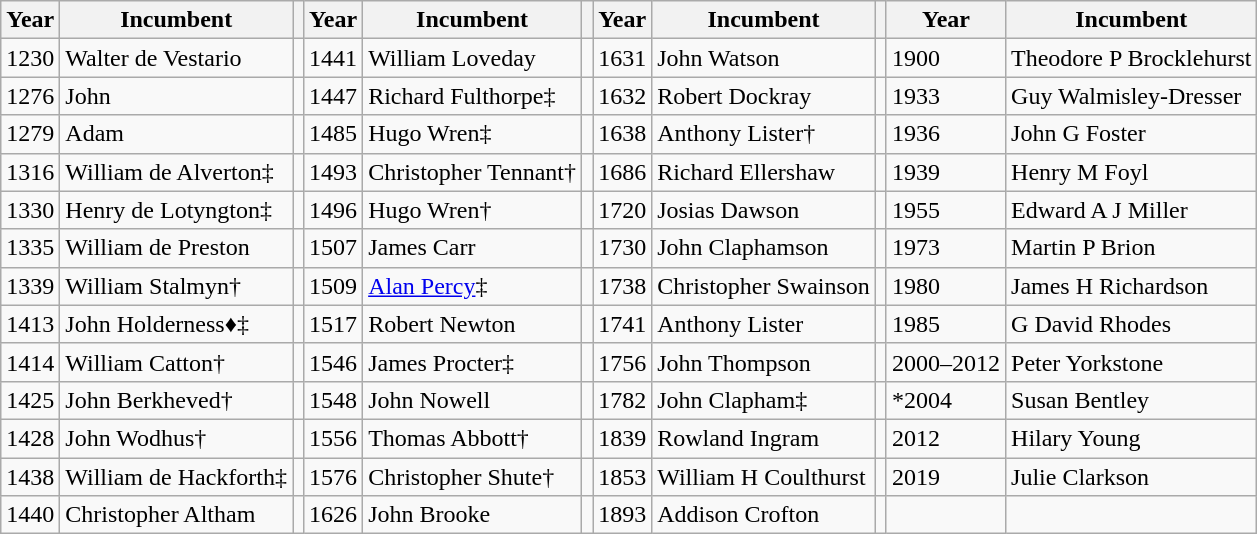<table class="wikitable">
<tr>
<th>Year</th>
<th>Incumbent</th>
<th></th>
<th>Year</th>
<th>Incumbent</th>
<th></th>
<th>Year</th>
<th>Incumbent</th>
<th></th>
<th>Year</th>
<th>Incumbent</th>
</tr>
<tr>
<td>1230</td>
<td>Walter de Vestario</td>
<td></td>
<td>1441</td>
<td>William Loveday</td>
<td></td>
<td>1631</td>
<td>John Watson</td>
<td></td>
<td>1900</td>
<td>Theodore P Brocklehurst</td>
</tr>
<tr>
<td>1276</td>
<td>John</td>
<td></td>
<td>1447</td>
<td>Richard Fulthorpe‡</td>
<td></td>
<td>1632</td>
<td>Robert Dockray</td>
<td></td>
<td>1933</td>
<td>Guy Walmisley-Dresser</td>
</tr>
<tr>
<td>1279</td>
<td>Adam</td>
<td></td>
<td>1485</td>
<td>Hugo Wren‡</td>
<td></td>
<td>1638</td>
<td>Anthony Lister†</td>
<td></td>
<td>1936</td>
<td>John G Foster</td>
</tr>
<tr>
<td>1316</td>
<td>William de Alverton‡</td>
<td></td>
<td>1493</td>
<td>Christopher Tennant†</td>
<td></td>
<td>1686</td>
<td>Richard Ellershaw</td>
<td></td>
<td>1939</td>
<td>Henry M Foyl</td>
</tr>
<tr>
<td>1330</td>
<td>Henry de Lotyngton‡</td>
<td></td>
<td>1496</td>
<td>Hugo Wren†</td>
<td></td>
<td>1720</td>
<td>Josias Dawson</td>
<td></td>
<td>1955</td>
<td>Edward A J Miller</td>
</tr>
<tr>
<td>1335</td>
<td>William de Preston</td>
<td></td>
<td>1507</td>
<td>James Carr</td>
<td></td>
<td>1730</td>
<td>John Claphamson</td>
<td></td>
<td>1973</td>
<td>Martin P Brion</td>
</tr>
<tr>
<td>1339</td>
<td>William Stalmyn†</td>
<td></td>
<td>1509</td>
<td><a href='#'>Alan Percy</a>‡</td>
<td></td>
<td>1738</td>
<td>Christopher Swainson</td>
<td></td>
<td>1980</td>
<td>James H Richardson</td>
</tr>
<tr>
<td>1413</td>
<td>John Holderness♦‡</td>
<td></td>
<td>1517</td>
<td>Robert Newton</td>
<td></td>
<td>1741</td>
<td>Anthony Lister</td>
<td></td>
<td>1985</td>
<td>G David Rhodes</td>
</tr>
<tr>
<td>1414</td>
<td>William Catton†</td>
<td></td>
<td>1546</td>
<td>James Procter‡</td>
<td></td>
<td>1756</td>
<td>John Thompson</td>
<td></td>
<td>2000–2012</td>
<td>Peter Yorkstone</td>
</tr>
<tr>
<td>1425</td>
<td>John Berkheved†</td>
<td></td>
<td>1548</td>
<td>John Nowell</td>
<td></td>
<td>1782</td>
<td>John Clapham‡</td>
<td></td>
<td>*2004</td>
<td>Susan Bentley</td>
</tr>
<tr>
<td>1428</td>
<td>John Wodhus†</td>
<td></td>
<td>1556</td>
<td>Thomas Abbott†</td>
<td></td>
<td>1839</td>
<td>Rowland Ingram</td>
<td></td>
<td>2012</td>
<td>Hilary Young</td>
</tr>
<tr>
<td>1438</td>
<td>William de Hackforth‡</td>
<td></td>
<td>1576</td>
<td>Christopher Shute†</td>
<td></td>
<td>1853</td>
<td>William H Coulthurst</td>
<td></td>
<td>2019</td>
<td>Julie Clarkson</td>
</tr>
<tr>
<td>1440</td>
<td>Christopher Altham</td>
<td></td>
<td>1626</td>
<td>John Brooke</td>
<td></td>
<td>1893</td>
<td>Addison Crofton</td>
<td></td>
<td></td>
<td></td>
</tr>
</table>
